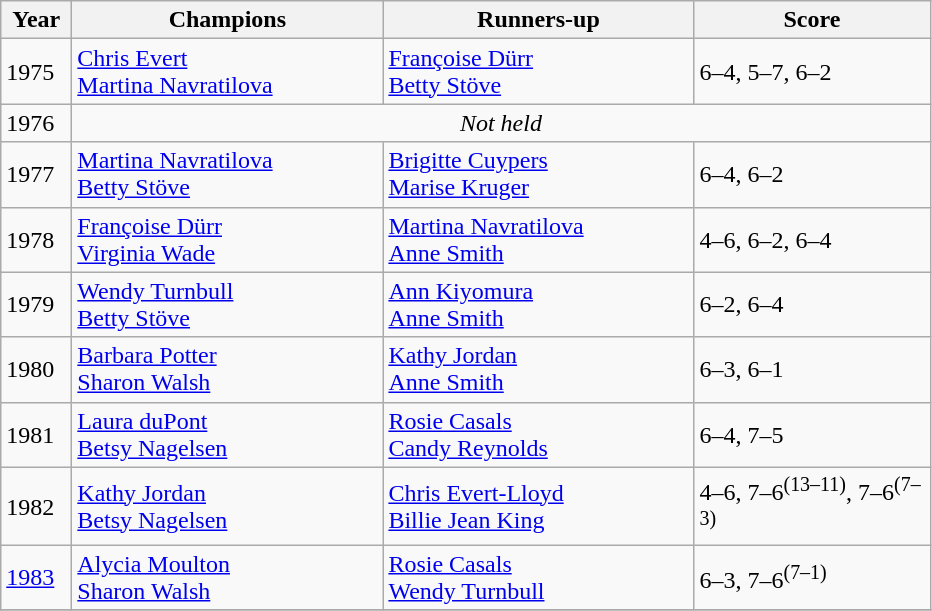<table class="wikitable">
<tr>
<th style="width:40px">Year</th>
<th style="width:200px">Champions</th>
<th style="width:200px">Runners-up</th>
<th style="width:150px" class="unsortable">Score</th>
</tr>
<tr>
<td>1975</td>
<td> <a href='#'>Chris Evert</a><br>  <a href='#'>Martina Navratilova</a></td>
<td> <a href='#'>Françoise Dürr</a> <br>  <a href='#'>Betty Stöve</a></td>
<td>6–4, 5–7, 6–2</td>
</tr>
<tr>
<td>1976</td>
<td colspan=3 align=center><em>Not held</em></td>
</tr>
<tr>
<td>1977</td>
<td> <a href='#'>Martina Navratilova</a><br>  <a href='#'>Betty Stöve</a></td>
<td> <a href='#'>Brigitte Cuypers</a> <br>  <a href='#'>Marise Kruger</a></td>
<td>6–4, 6–2</td>
</tr>
<tr>
<td>1978</td>
<td> <a href='#'>Françoise Dürr</a><br>  <a href='#'>Virginia Wade</a></td>
<td> <a href='#'>Martina Navratilova</a> <br>  <a href='#'>Anne Smith</a></td>
<td>4–6, 6–2, 6–4</td>
</tr>
<tr>
<td>1979</td>
<td> <a href='#'>Wendy Turnbull</a><br>  <a href='#'>Betty Stöve</a></td>
<td> <a href='#'>Ann Kiyomura</a> <br>  <a href='#'>Anne Smith</a></td>
<td>6–2, 6–4</td>
</tr>
<tr>
<td>1980</td>
<td> <a href='#'>Barbara Potter</a><br>  <a href='#'>Sharon Walsh</a></td>
<td> <a href='#'>Kathy Jordan</a> <br>  <a href='#'>Anne Smith</a></td>
<td>6–3, 6–1</td>
</tr>
<tr>
<td>1981</td>
<td> <a href='#'>Laura duPont</a><br>  <a href='#'>Betsy Nagelsen</a></td>
<td> <a href='#'>Rosie Casals</a> <br>  <a href='#'>Candy Reynolds</a></td>
<td>6–4, 7–5</td>
</tr>
<tr>
<td>1982</td>
<td> <a href='#'>Kathy Jordan</a><br>  <a href='#'>Betsy Nagelsen</a></td>
<td> <a href='#'>Chris Evert-Lloyd</a> <br>  <a href='#'>Billie Jean King</a></td>
<td>4–6, 7–6<sup>(13–11)</sup>, 7–6<sup>(7–3)</sup></td>
</tr>
<tr>
<td><a href='#'>1983</a></td>
<td> <a href='#'>Alycia Moulton</a><br>  <a href='#'>Sharon Walsh</a></td>
<td> <a href='#'>Rosie Casals</a> <br>  <a href='#'>Wendy Turnbull</a></td>
<td>6–3, 7–6<sup>(7–1)</sup></td>
</tr>
<tr>
</tr>
</table>
